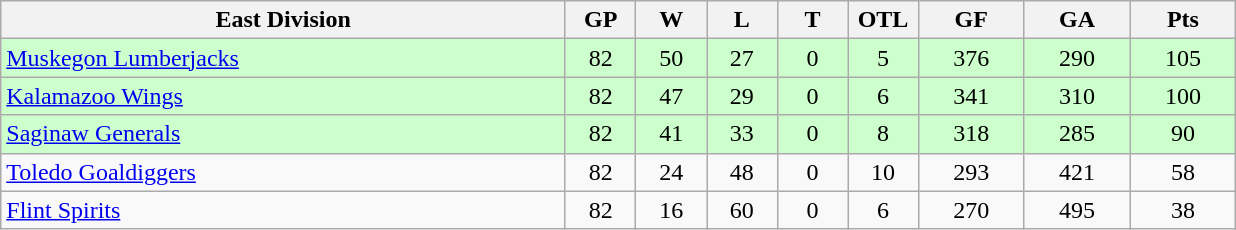<table class="wikitable">
<tr>
<th width="40%">East Division</th>
<th width="5%">GP</th>
<th width="5%">W</th>
<th width="5%">L</th>
<th width="5%">T</th>
<th width="5%">OTL</th>
<th width="7.5%">GF</th>
<th width="7.5%">GA</th>
<th width="7.5%">Pts</th>
</tr>
<tr align="center" bgcolor="#CCFFCC">
<td align="left"><a href='#'>Muskegon Lumberjacks</a></td>
<td>82</td>
<td>50</td>
<td>27</td>
<td>0</td>
<td>5</td>
<td>376</td>
<td>290</td>
<td>105</td>
</tr>
<tr align="center" bgcolor="#CCFFCC">
<td align="left"><a href='#'>Kalamazoo Wings</a></td>
<td>82</td>
<td>47</td>
<td>29</td>
<td>0</td>
<td>6</td>
<td>341</td>
<td>310</td>
<td>100</td>
</tr>
<tr align="center" bgcolor="#CCFFCC">
<td align="left"><a href='#'>Saginaw Generals</a></td>
<td>82</td>
<td>41</td>
<td>33</td>
<td>0</td>
<td>8</td>
<td>318</td>
<td>285</td>
<td>90</td>
</tr>
<tr align="center">
<td align="left"><a href='#'>Toledo Goaldiggers</a></td>
<td>82</td>
<td>24</td>
<td>48</td>
<td>0</td>
<td>10</td>
<td>293</td>
<td>421</td>
<td>58</td>
</tr>
<tr align="center">
<td align="left"><a href='#'>Flint Spirits</a></td>
<td>82</td>
<td>16</td>
<td>60</td>
<td>0</td>
<td>6</td>
<td>270</td>
<td>495</td>
<td>38</td>
</tr>
</table>
